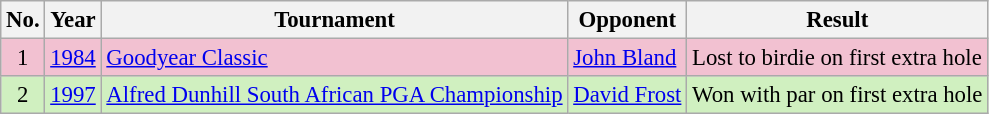<table class="wikitable" style="font-size:95%;">
<tr>
<th>No.</th>
<th>Year</th>
<th>Tournament</th>
<th>Opponent</th>
<th>Result</th>
</tr>
<tr style="background:#F2C1D1;">
<td align=center>1</td>
<td><a href='#'>1984</a></td>
<td><a href='#'>Goodyear Classic</a></td>
<td> <a href='#'>John Bland</a></td>
<td>Lost to birdie on first extra hole</td>
</tr>
<tr style="background:#D0F0C0;">
<td align=center>2</td>
<td><a href='#'>1997</a></td>
<td><a href='#'>Alfred Dunhill South African PGA Championship</a></td>
<td> <a href='#'>David Frost</a></td>
<td>Won with par on first extra hole</td>
</tr>
</table>
